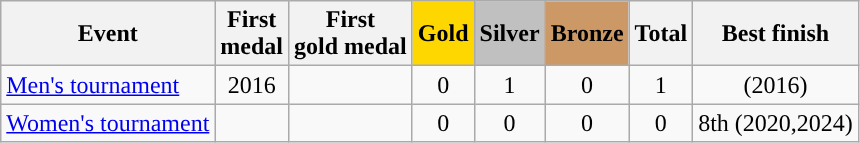<table class="wikitable sortable" style="text-align:center">
<tr>
<th>Event</th>
<th>First<br>medal</th>
<th>First<br>gold medal</th>
<th style="background-color:gold;">Gold</th>
<th style="background-color:silver;">Silver</th>
<th style="background-color:#c96;">Bronze</th>
<th>Total</th>
<th>Best finish</th>
</tr>
<tr>
<td align=left><a href='#'>Men's tournament</a></td>
<td>2016</td>
<td></td>
<td>0</td>
<td>1</td>
<td>0</td>
<td>1</td>
<td> (2016)</td>
</tr>
<tr>
<td align=left><a href='#'>Women's tournament</a></td>
<td></td>
<td></td>
<td>0</td>
<td>0</td>
<td>0</td>
<td>0</td>
<td>8th (2020,2024)</td>
</tr>
</table>
